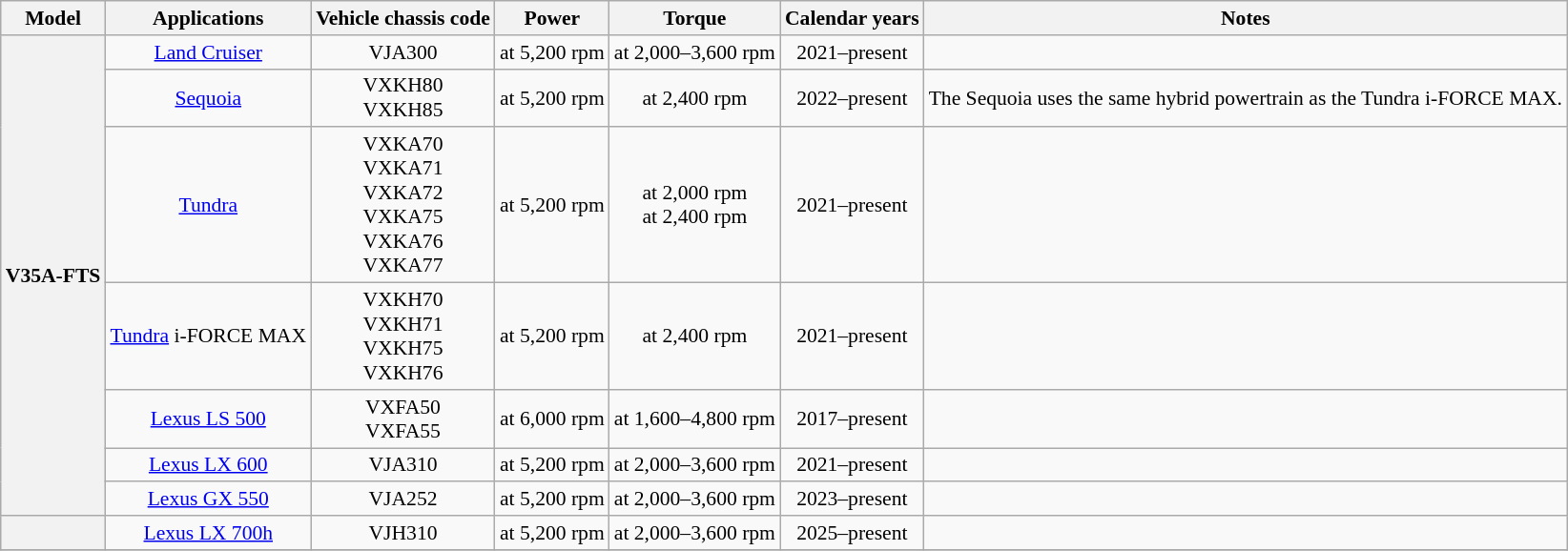<table class="wikitable" style="text-align:center; font-size:90%;">
<tr>
<th>Model</th>
<th>Applications</th>
<th>Vehicle chassis code</th>
<th>Power</th>
<th>Torque</th>
<th>Calendar years</th>
<th>Notes</th>
</tr>
<tr>
<th rowspan="7">V35A-FTS</th>
<td><a href='#'>Land Cruiser</a></td>
<td>VJA300</td>
<td> at 5,200 rpm</td>
<td> at 2,000–3,600 rpm</td>
<td>2021–present</td>
<td></td>
</tr>
<tr>
<td><a href='#'>Sequoia</a></td>
<td>VXKH80<br>VXKH85</td>
<td> at 5,200 rpm</td>
<td> at 2,400 rpm</td>
<td>2022–present</td>
<td>The Sequoia uses the same hybrid powertrain as the Tundra i-FORCE MAX.</td>
</tr>
<tr>
<td><a href='#'>Tundra</a></td>
<td>VXKA70<br>VXKA71<br>VXKA72<br>VXKA75<br>VXKA76<br>VXKA77</td>
<td> at 5,200 rpm</td>
<td> at 2,000 rpm<br> at 2,400 rpm</td>
<td>2021–present</td>
<td></td>
</tr>
<tr>
<td><a href='#'>Tundra</a> i-FORCE MAX</td>
<td>VXKH70<br>VXKH71<br>VXKH75<br>VXKH76</td>
<td> at 5,200 rpm</td>
<td> at 2,400 rpm</td>
<td>2021–present</td>
<td></td>
</tr>
<tr>
<td><a href='#'>Lexus LS 500</a></td>
<td>VXFA50<br>VXFA55</td>
<td> at 6,000 rpm</td>
<td> at 1,600–4,800 rpm</td>
<td>2017–present</td>
<td></td>
</tr>
<tr>
<td><a href='#'>Lexus LX 600</a></td>
<td>VJA310</td>
<td> at 5,200 rpm</td>
<td> at 2,000–3,600 rpm</td>
<td>2021–present</td>
<td></td>
</tr>
<tr>
<td><a href='#'>Lexus GX 550</a></td>
<td>VJA252</td>
<td> at 5,200 rpm</td>
<td> at 2,000–3,600 rpm</td>
<td>2023–present</td>
<td></td>
</tr>
<tr>
<th></th>
<td><a href='#'>Lexus LX 700h</a></td>
<td>VJH310</td>
<td> at 5,200 rpm</td>
<td> at 2,000–3,600 rpm</td>
<td>2025–present</td>
<td></td>
</tr>
<tr>
</tr>
</table>
